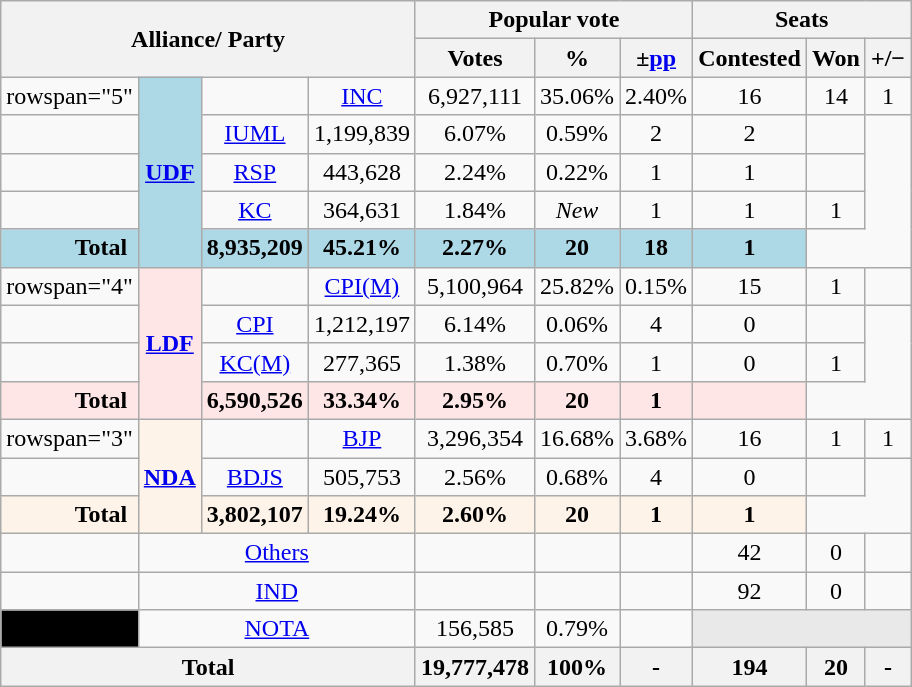<table class="wikitable sortable" style="text-align:center;">
<tr>
<th colspan="4" rowspan="2">Alliance/ Party</th>
<th colspan="3">Popular vote</th>
<th colspan="3">Seats</th>
</tr>
<tr>
<th>Votes</th>
<th>%</th>
<th>±<a href='#'>pp</a></th>
<th>Contested</th>
<th>Won</th>
<th><strong>+/−</strong></th>
</tr>
<tr>
<td>rowspan="5" </td>
<th rowspan="5"style="background:#ADD8E6"><a href='#'>UDF</a></th>
<td></td>
<td><a href='#'>INC</a></td>
<td>6,927,111</td>
<td>35.06%</td>
<td>2.40%</td>
<td>16</td>
<td>14</td>
<td> 1</td>
</tr>
<tr>
<td></td>
<td><a href='#'>IUML</a></td>
<td>1,199,839</td>
<td>6.07%</td>
<td>0.59%</td>
<td>2</td>
<td>2</td>
<td></td>
</tr>
<tr>
<td></td>
<td><a href='#'>RSP</a></td>
<td>443,628</td>
<td>2.24%</td>
<td>0.22%</td>
<td>1</td>
<td>1</td>
<td></td>
</tr>
<tr>
<td></td>
<td><a href='#'>KC</a></td>
<td>364,631</td>
<td>1.84%</td>
<td><em>New</em></td>
<td>1</td>
<td>1</td>
<td> 1</td>
</tr>
<tr>
<th colspan="2"style="background:#ADD8E6">Total</th>
<th style="background:#ADD8E6">8,935,209</th>
<th style="background:#ADD8E6">45.21%</th>
<th style="background:#ADD8E6">2.27%</th>
<th style="background:#ADD8E6">20</th>
<th style="background:#ADD8E6">18</th>
<th style="background:#ADD8E6"> 1</th>
</tr>
<tr>
<td>rowspan="4" </td>
<th rowspan="4"style="background:#FFE6E6"><a href='#'>LDF</a></th>
<td></td>
<td><a href='#'>CPI(M)</a></td>
<td>5,100,964</td>
<td>25.82%</td>
<td>0.15%</td>
<td>15</td>
<td>1</td>
<td></td>
</tr>
<tr>
<td></td>
<td><a href='#'>CPI</a></td>
<td>1,212,197</td>
<td>6.14%</td>
<td>0.06%</td>
<td>4</td>
<td>0</td>
<td></td>
</tr>
<tr>
<td></td>
<td><a href='#'>KC(M)</a></td>
<td>277,365</td>
<td>1.38%</td>
<td>0.70%</td>
<td>1</td>
<td>0</td>
<td> 1</td>
</tr>
<tr>
<th colspan="2"style="background:#FFE6E6">Total</th>
<th style="background:#FFE6E6">6,590,526</th>
<th style="background:#FFE6E6">33.34%</th>
<th style="background:#FFE6E6">2.95%</th>
<th style="background:#FFE6E6">20</th>
<th style="background:#FFE6E6">1</th>
<th style="background:#FFE6E6"></th>
</tr>
<tr>
<td>rowspan="3" </td>
<th rowspan="3" style="background:#fef3e8"><a href='#'>NDA</a></th>
<td></td>
<td><a href='#'>BJP</a></td>
<td>3,296,354</td>
<td>16.68%</td>
<td>3.68%</td>
<td>16</td>
<td>1</td>
<td> 1</td>
</tr>
<tr>
<td></td>
<td><a href='#'>BDJS</a></td>
<td>505,753</td>
<td>2.56%</td>
<td>0.68%</td>
<td>4</td>
<td>0</td>
<td></td>
</tr>
<tr>
<th colspan="2"style="background:#fef3e8">Total</th>
<th style="background:#fef3e8">3,802,107</th>
<th style="background:#fef3e8">19.24%</th>
<th style="background:#fef3e8">2.60%</th>
<th style="background:#fef3e8">20</th>
<th style="background:#fef3e8">1</th>
<th style="background:#fef3e8"> 1</th>
</tr>
<tr>
<td></td>
<td colspan="3"><a href='#'>Others</a></td>
<td></td>
<td></td>
<td></td>
<td>42</td>
<td>0</td>
<td></td>
</tr>
<tr>
<td></td>
<td colspan="3"><a href='#'>IND</a></td>
<td></td>
<td></td>
<td></td>
<td>92</td>
<td>0</td>
<td></td>
</tr>
<tr>
<td bgcolor="Black"></td>
<td colspan="3"><a href='#'>NOTA</a></td>
<td>156,585</td>
<td>0.79%</td>
<td></td>
<th colspan="3" style="background-color:#E9E9E9"></th>
</tr>
<tr>
<th colspan="4">Total</th>
<th>19,777,478</th>
<th>100%</th>
<th>-</th>
<th>194</th>
<th>20</th>
<th>-</th>
</tr>
</table>
